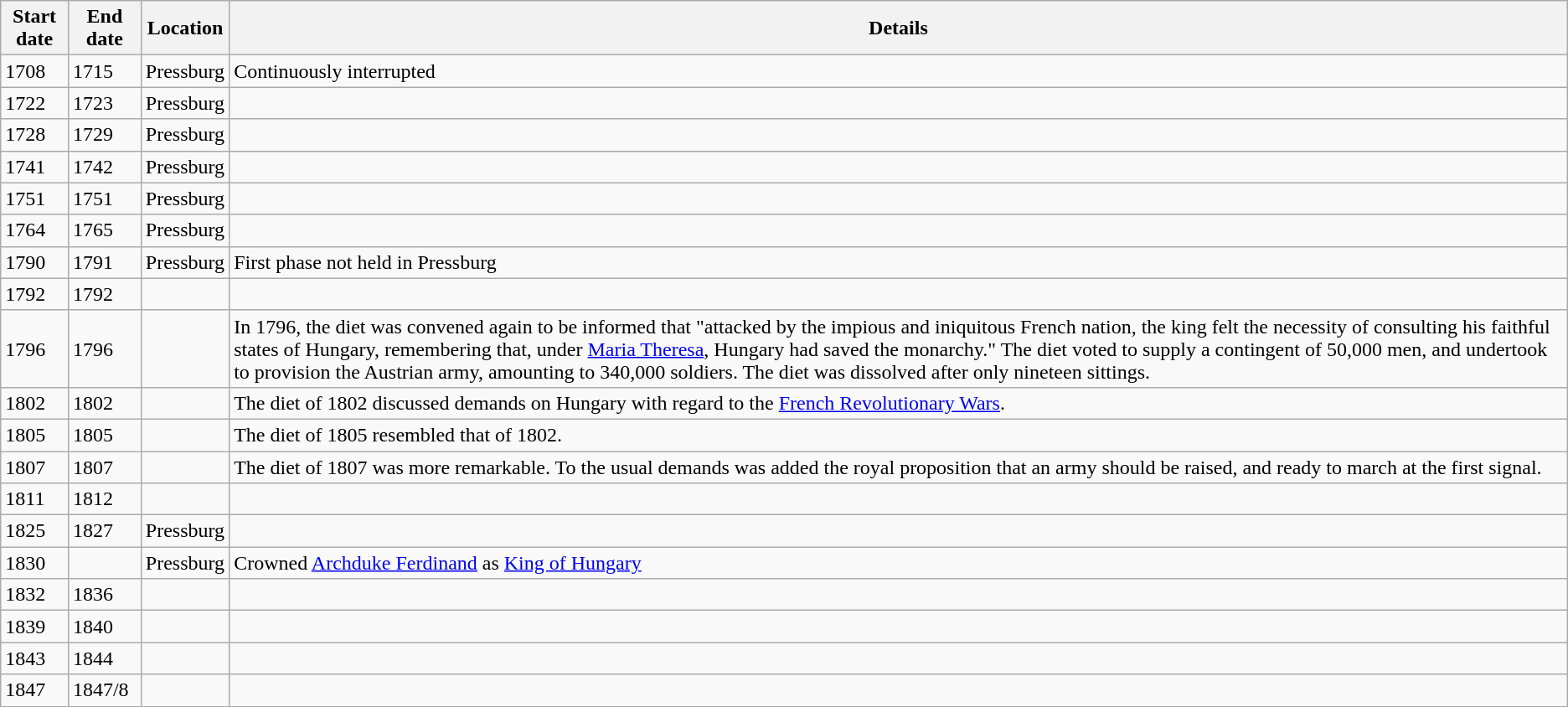<table class="wikitable">
<tr>
<th>Start date</th>
<th>End date</th>
<th>Location</th>
<th>Details</th>
</tr>
<tr>
<td>1708</td>
<td>1715</td>
<td>Pressburg</td>
<td>Continuously interrupted</td>
</tr>
<tr>
<td>1722</td>
<td>1723</td>
<td>Pressburg</td>
<td></td>
</tr>
<tr>
<td>1728</td>
<td>1729</td>
<td>Pressburg</td>
<td></td>
</tr>
<tr>
<td>1741</td>
<td>1742</td>
<td>Pressburg</td>
<td></td>
</tr>
<tr>
<td>1751</td>
<td>1751</td>
<td>Pressburg</td>
<td></td>
</tr>
<tr>
<td>1764</td>
<td>1765</td>
<td>Pressburg</td>
<td></td>
</tr>
<tr>
<td>1790</td>
<td>1791</td>
<td>Pressburg</td>
<td>First phase not held in Pressburg</td>
</tr>
<tr>
<td>1792</td>
<td>1792</td>
<td></td>
<td></td>
</tr>
<tr>
<td>1796</td>
<td>1796</td>
<td></td>
<td>In 1796, the diet was convened again to be informed that "attacked by the impious and iniquitous French nation, the king felt the necessity of consulting his faithful states of Hungary, remembering that, under <a href='#'>Maria Theresa</a>, Hungary had saved the monarchy." The diet voted to supply a contingent of 50,000 men, and undertook to provision the Austrian army, amounting to 340,000 soldiers. The diet was dissolved after only nineteen sittings.</td>
</tr>
<tr>
<td>1802</td>
<td>1802</td>
<td></td>
<td>The diet of 1802 discussed demands on Hungary with regard to the <a href='#'>French Revolutionary Wars</a>.</td>
</tr>
<tr>
<td>1805</td>
<td>1805</td>
<td></td>
<td>The diet of 1805 resembled that of 1802.</td>
</tr>
<tr>
<td>1807</td>
<td>1807</td>
<td></td>
<td>The diet of 1807 was more remarkable. To the usual demands was added the royal proposition that an army should be raised, and ready to march at the first signal.</td>
</tr>
<tr>
<td>1811</td>
<td>1812</td>
<td></td>
<td></td>
</tr>
<tr>
<td>1825</td>
<td>1827</td>
<td>Pressburg</td>
<td></td>
</tr>
<tr>
<td>1830</td>
<td></td>
<td>Pressburg</td>
<td>Crowned <a href='#'>Archduke Ferdinand</a> as <a href='#'>King of Hungary</a></td>
</tr>
<tr>
<td>1832</td>
<td>1836</td>
<td></td>
<td></td>
</tr>
<tr>
<td>1839</td>
<td>1840</td>
<td></td>
<td></td>
</tr>
<tr>
<td>1843</td>
<td>1844</td>
<td></td>
<td></td>
</tr>
<tr>
<td>1847</td>
<td>1847/8</td>
<td></td>
<td></td>
</tr>
</table>
